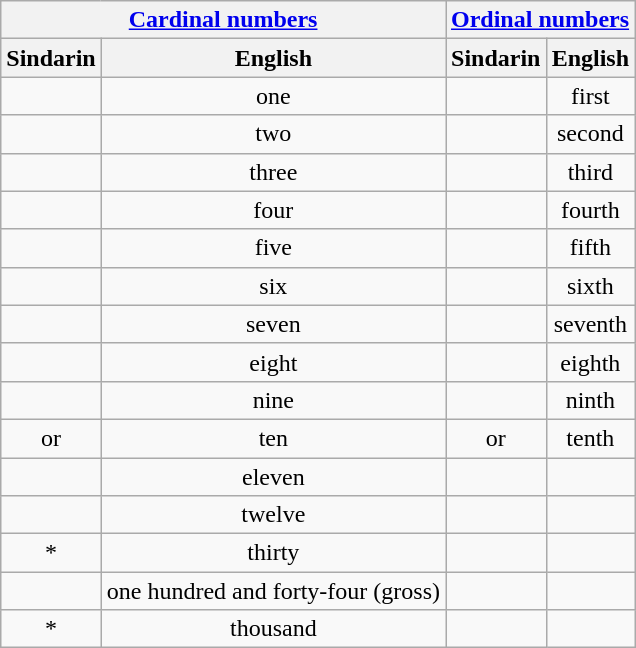<table class="wikitable" style="text-align: center;">
<tr>
<th colspan=2><a href='#'>Cardinal numbers</a></th>
<th colspan=2><a href='#'>Ordinal numbers</a></th>
</tr>
<tr>
<th>Sindarin</th>
<th>English</th>
<th>Sindarin</th>
<th>English</th>
</tr>
<tr>
<td></td>
<td>one</td>
<td></td>
<td>first</td>
</tr>
<tr>
<td></td>
<td>two</td>
<td></td>
<td>second</td>
</tr>
<tr>
<td></td>
<td>three</td>
<td></td>
<td>third</td>
</tr>
<tr>
<td></td>
<td>four</td>
<td></td>
<td>fourth</td>
</tr>
<tr>
<td></td>
<td>five</td>
<td></td>
<td>fifth</td>
</tr>
<tr>
<td></td>
<td>six</td>
<td></td>
<td>sixth</td>
</tr>
<tr>
<td></td>
<td>seven</td>
<td></td>
<td>seventh</td>
</tr>
<tr>
<td></td>
<td>eight</td>
<td></td>
<td>eighth</td>
</tr>
<tr>
<td></td>
<td>nine</td>
<td></td>
<td>ninth</td>
</tr>
<tr>
<td> or </td>
<td>ten</td>
<td> or </td>
<td>tenth</td>
</tr>
<tr>
<td></td>
<td>eleven</td>
<td></td>
<td></td>
</tr>
<tr>
<td></td>
<td>twelve</td>
<td></td>
<td></td>
</tr>
<tr>
<td>*</td>
<td>thirty</td>
<td></td>
<td></td>
</tr>
<tr>
<td></td>
<td>one hundred and forty-four (gross)</td>
<td></td>
<td></td>
</tr>
<tr>
<td>*</td>
<td>thousand</td>
<td></td>
<td></td>
</tr>
</table>
